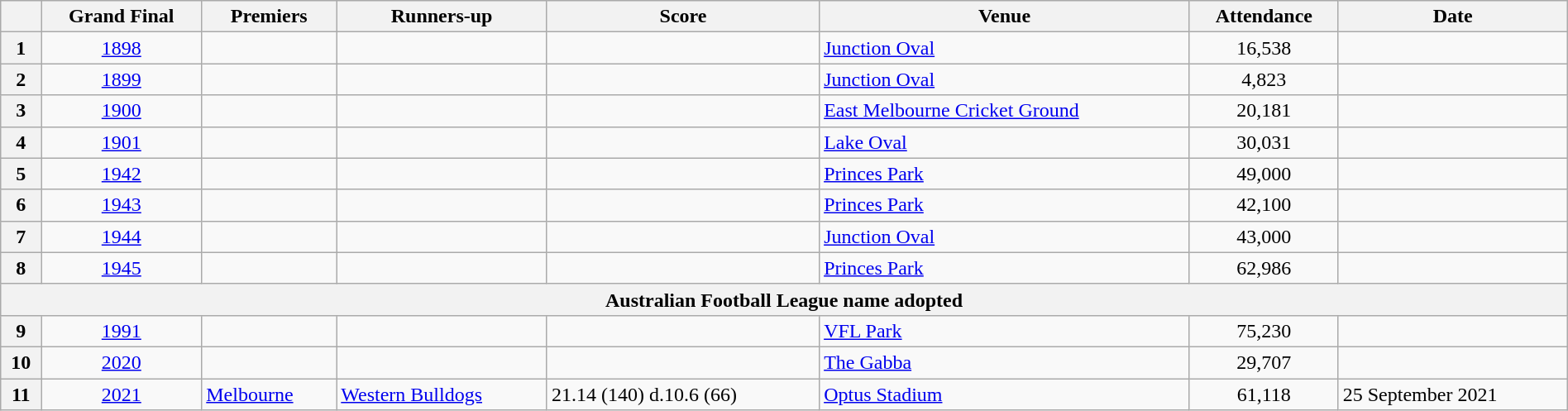<table class="wikitable sortable" style="text-align:left; width:100%">
<tr>
<th></th>
<th>Grand Final</th>
<th>Premiers</th>
<th>Runners-up</th>
<th class="unsortable">Score</th>
<th>Venue</th>
<th>Attendance</th>
<th class="unsortable">Date</th>
</tr>
<tr>
<th>1</th>
<td align="center"><a href='#'>1898</a></td>
<td></td>
<td></td>
<td></td>
<td><a href='#'>Junction Oval</a></td>
<td align="center">16,538</td>
<td></td>
</tr>
<tr>
<th>2</th>
<td align="center"><a href='#'>1899</a></td>
<td></td>
<td></td>
<td></td>
<td><a href='#'>Junction Oval</a></td>
<td align="center">4,823</td>
<td></td>
</tr>
<tr>
<th>3</th>
<td align="center"><a href='#'>1900</a></td>
<td></td>
<td></td>
<td></td>
<td><a href='#'>East Melbourne Cricket Ground</a></td>
<td align="center">20,181</td>
<td></td>
</tr>
<tr>
<th>4</th>
<td align="center"><a href='#'>1901</a></td>
<td></td>
<td></td>
<td></td>
<td><a href='#'>Lake Oval</a></td>
<td align="center">30,031</td>
<td></td>
</tr>
<tr>
<th>5</th>
<td align="center"><a href='#'>1942</a></td>
<td></td>
<td></td>
<td></td>
<td><a href='#'>Princes Park</a></td>
<td align="center">49,000</td>
<td></td>
</tr>
<tr>
<th>6</th>
<td align="center"><a href='#'>1943</a></td>
<td></td>
<td></td>
<td></td>
<td><a href='#'>Princes Park</a></td>
<td align="center">42,100</td>
<td></td>
</tr>
<tr>
<th>7</th>
<td align="center"><a href='#'>1944</a></td>
<td></td>
<td></td>
<td></td>
<td><a href='#'>Junction Oval</a></td>
<td align="center">43,000</td>
<td></td>
</tr>
<tr>
<th>8</th>
<td align="center"><a href='#'>1945</a></td>
<td></td>
<td></td>
<td></td>
<td><a href='#'>Princes Park</a></td>
<td align="center">62,986</td>
<td></td>
</tr>
<tr>
<th colspan="8">Australian Football League name adopted</th>
</tr>
<tr>
<th>9</th>
<td align="center"><a href='#'>1991</a></td>
<td></td>
<td></td>
<td></td>
<td><a href='#'>VFL Park</a></td>
<td align="center">75,230</td>
<td></td>
</tr>
<tr>
<th>10</th>
<td align="center"><a href='#'>2020</a></td>
<td></td>
<td></td>
<td></td>
<td><a href='#'>The Gabba</a></td>
<td align="center">29,707</td>
<td></td>
</tr>
<tr>
<th>11</th>
<td align="center"><a href='#'>2021</a></td>
<td><a href='#'>Melbourne</a></td>
<td><a href='#'>Western Bulldogs</a></td>
<td>21.14 (140) d.10.6 (66)</td>
<td><a href='#'>Optus Stadium</a></td>
<td align="center">61,118</td>
<td>25 September 2021</td>
</tr>
</table>
